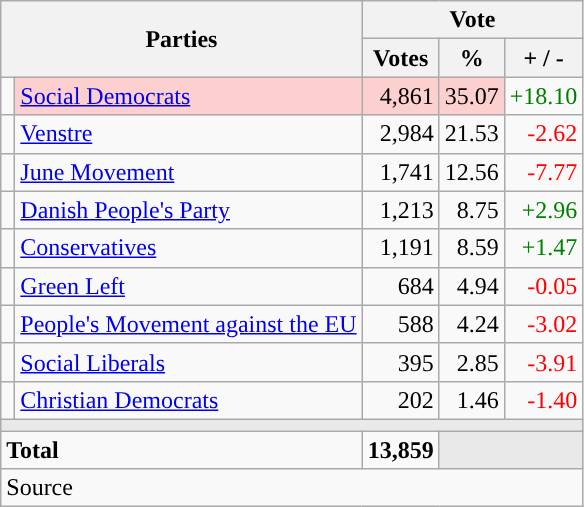<table class="wikitable" style="text-align:right;">
<tr>
<th style="text-align:centre;" rowspan="2" colspan="2" width="225">Parties</th>
<th colspan="3">Vote</th>
</tr>
<tr>
<th width="15">Votes</th>
<th width="15">%</th>
<th width="15">+ / -</th>
</tr>
<tr>
<td width="2" style="color:inherit;background:"></td>
<td bgcolor=#fbd0ce   align="left"><a href='#'>Social Democrats</a></td>
<td bgcolor=#fbd0ce>4,861</td>
<td bgcolor=#fbd0ce>35.07</td>
<td style=color:green;>+18.10</td>
</tr>
<tr>
<td width="2" style="color:inherit;background:"></td>
<td align="left"><a href='#'>Venstre</a></td>
<td>2,984</td>
<td>21.53</td>
<td style=color:red;>-2.62</td>
</tr>
<tr>
<td width="2" style="color:inherit;background:"></td>
<td align="left"><a href='#'>June Movement</a></td>
<td>1,741</td>
<td>12.56</td>
<td style=color:red;>-7.77</td>
</tr>
<tr>
<td width="2" style="color:inherit;background:"></td>
<td align="left"><a href='#'>Danish People's Party</a></td>
<td>1,213</td>
<td>8.75</td>
<td style=color:green;>+2.96</td>
</tr>
<tr>
<td width="2" style="color:inherit;background:"></td>
<td align="left"><a href='#'>Conservatives</a></td>
<td>1,191</td>
<td>8.59</td>
<td style=color:green;>+1.47</td>
</tr>
<tr>
<td width="2" style="color:inherit;background:"></td>
<td align="left"><a href='#'>Green Left</a></td>
<td>684</td>
<td>4.94</td>
<td style=color:red;>-0.05</td>
</tr>
<tr>
<td width="2" style="color:inherit;background:"></td>
<td align="left"><a href='#'>People's Movement against the EU</a></td>
<td>588</td>
<td>4.24</td>
<td style=color:red;>-3.02</td>
</tr>
<tr>
<td width="2" style="color:inherit;background:"></td>
<td align="left"><a href='#'>Social Liberals</a></td>
<td>395</td>
<td>2.85</td>
<td style=color:red;>-3.91</td>
</tr>
<tr>
<td width="2" style="color:inherit;background:"></td>
<td align="left"><a href='#'>Christian Democrats</a></td>
<td>202</td>
<td>1.46</td>
<td style=color:red;>-1.40</td>
</tr>
<tr>
<td colspan="7" bgcolor="#E9E9E9"></td>
</tr>
<tr>
<td align="left" colspan="2"><strong>Total</strong></td>
<td><strong>13,859</strong></td>
<td bgcolor="#E9E9E9" colspan="2"></td>
</tr>
<tr>
<td align="left" colspan="6">Source</td>
</tr>
</table>
